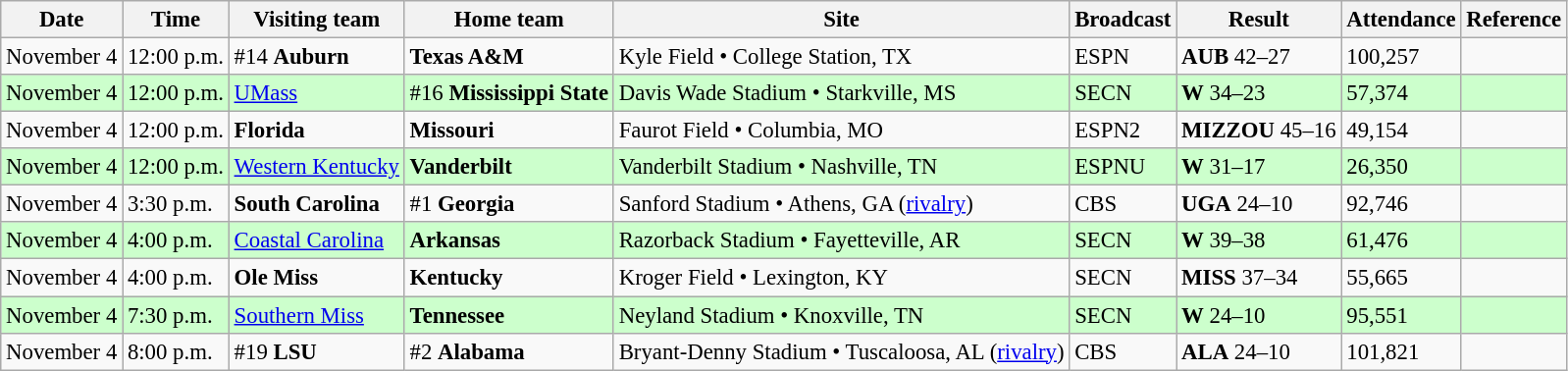<table class="wikitable" style="font-size:95%;">
<tr>
<th>Date</th>
<th>Time</th>
<th>Visiting team</th>
<th>Home team</th>
<th>Site</th>
<th>Broadcast</th>
<th>Result</th>
<th>Attendance</th>
<th class="unsortable">Reference</th>
</tr>
<tr bgcolor=>
<td>November 4</td>
<td>12:00 p.m.</td>
<td>#14 <strong>Auburn</strong></td>
<td><strong>Texas A&M</strong></td>
<td>Kyle Field • College Station, TX</td>
<td>ESPN</td>
<td><strong>AUB</strong> 42–27</td>
<td>100,257</td>
<td></td>
</tr>
<tr bgcolor=ccffcc>
<td>November 4</td>
<td>12:00 p.m.</td>
<td><a href='#'>UMass</a></td>
<td>#16 <strong>Mississippi State</strong></td>
<td>Davis Wade Stadium • Starkville, MS</td>
<td>SECN</td>
<td><strong>W</strong> 34–23</td>
<td>57,374</td>
<td></td>
</tr>
<tr bgcolor=>
<td>November 4</td>
<td>12:00 p.m.</td>
<td><strong>Florida</strong></td>
<td><strong>Missouri</strong></td>
<td>Faurot Field • Columbia, MO</td>
<td>ESPN2</td>
<td><strong>MIZZOU</strong> 45–16</td>
<td>49,154</td>
<td></td>
</tr>
<tr bgcolor=ccffcc>
<td>November 4</td>
<td>12:00 p.m.</td>
<td><a href='#'>Western Kentucky</a></td>
<td><strong>Vanderbilt</strong></td>
<td>Vanderbilt Stadium • Nashville, TN</td>
<td>ESPNU</td>
<td><strong>W</strong> 31–17</td>
<td>26,350</td>
<td></td>
</tr>
<tr bgcolor=>
<td>November 4</td>
<td>3:30 p.m.</td>
<td><strong>South Carolina</strong></td>
<td>#1 <strong>Georgia</strong></td>
<td>Sanford Stadium • Athens, GA (<a href='#'>rivalry</a>)</td>
<td>CBS</td>
<td><strong>UGA</strong> 24–10</td>
<td>92,746</td>
<td></td>
</tr>
<tr bgcolor=ccffcc>
<td>November 4</td>
<td>4:00 p.m.</td>
<td><a href='#'>Coastal Carolina</a></td>
<td><strong>Arkansas</strong></td>
<td>Razorback Stadium • Fayetteville, AR</td>
<td>SECN</td>
<td><strong>W</strong> 39–38</td>
<td>61,476</td>
<td></td>
</tr>
<tr bgcolor=>
<td>November 4</td>
<td>4:00 p.m.</td>
<td><strong>Ole Miss</strong></td>
<td><strong>Kentucky</strong></td>
<td>Kroger Field • Lexington, KY</td>
<td>SECN</td>
<td><strong>MISS</strong> 37–34</td>
<td>55,665</td>
<td></td>
</tr>
<tr bgcolor=ccffcc>
<td>November 4</td>
<td>7:30 p.m.</td>
<td><a href='#'>Southern Miss</a></td>
<td><strong>Tennessee</strong></td>
<td>Neyland Stadium • Knoxville, TN</td>
<td>SECN</td>
<td><strong>W</strong> 24–10</td>
<td>95,551</td>
<td></td>
</tr>
<tr bgcolor=>
<td>November 4</td>
<td>8:00 p.m.</td>
<td>#19 <strong>LSU</strong></td>
<td>#2 <strong>Alabama</strong></td>
<td>Bryant-Denny Stadium • Tuscaloosa, AL (<a href='#'>rivalry</a>)</td>
<td>CBS</td>
<td><strong>ALA</strong> 24–10</td>
<td>101,821</td>
<td></td>
</tr>
</table>
